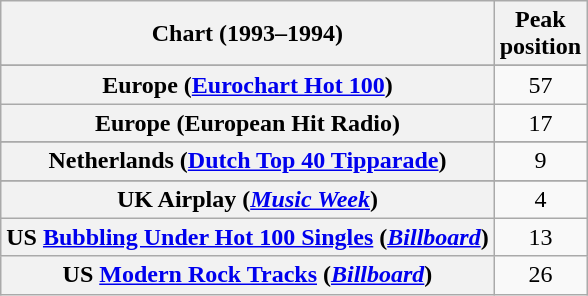<table class="wikitable sortable plainrowheaders" style="text-align:center">
<tr>
<th>Chart (1993–1994)</th>
<th>Peak<br>position</th>
</tr>
<tr>
</tr>
<tr>
</tr>
<tr>
<th scope="row">Europe (<a href='#'>Eurochart Hot 100</a>)</th>
<td>57</td>
</tr>
<tr>
<th scope="row">Europe (European Hit Radio)</th>
<td>17</td>
</tr>
<tr>
</tr>
<tr>
<th scope="row">Netherlands (<a href='#'>Dutch Top 40 Tipparade</a>)</th>
<td>9</td>
</tr>
<tr>
</tr>
<tr>
</tr>
<tr>
<th scope="row">UK Airplay (<em><a href='#'>Music Week</a></em>)</th>
<td>4</td>
</tr>
<tr>
<th scope="row">US <a href='#'>Bubbling Under Hot 100 Singles</a> (<em><a href='#'>Billboard</a></em>)</th>
<td>13</td>
</tr>
<tr>
<th scope="row">US <a href='#'>Modern Rock Tracks</a> (<em><a href='#'>Billboard</a></em>)</th>
<td>26</td>
</tr>
</table>
